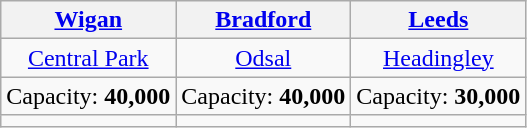<table class="wikitable" style="text-align:center">
<tr>
<th><a href='#'>Wigan</a></th>
<th><a href='#'>Bradford</a></th>
<th><a href='#'>Leeds</a></th>
</tr>
<tr>
<td><a href='#'>Central Park</a></td>
<td><a href='#'>Odsal</a></td>
<td><a href='#'>Headingley</a></td>
</tr>
<tr>
<td>Capacity: <strong>40,000</strong></td>
<td>Capacity: <strong>40,000 </strong></td>
<td>Capacity: <strong>30,000</strong></td>
</tr>
<tr>
<td></td>
<td></td>
<td></td>
</tr>
</table>
